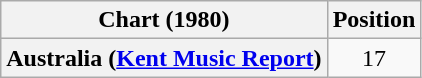<table class="wikitable sortable plainrowheaders" style="text-align:center">
<tr>
<th>Chart (1980)</th>
<th>Position</th>
</tr>
<tr>
<th scope="row">Australia (<a href='#'>Kent Music Report</a>)</th>
<td>17</td>
</tr>
</table>
